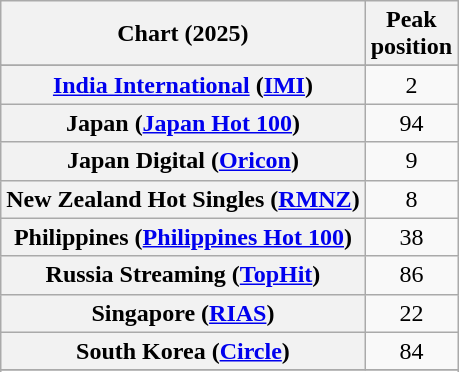<table class="wikitable sortable plainrowheaders" style="text-align:center">
<tr>
<th scope="col">Chart (2025)</th>
<th scope="col">Peak<br>position</th>
</tr>
<tr>
</tr>
<tr>
</tr>
<tr>
</tr>
<tr>
<th scope="row"><a href='#'>India International</a> (<a href='#'>IMI</a>)</th>
<td>2</td>
</tr>
<tr>
<th scope="row">Japan (<a href='#'>Japan Hot 100</a>)</th>
<td>94</td>
</tr>
<tr>
<th scope="row">Japan Digital (<a href='#'>Oricon</a>)</th>
<td>9</td>
</tr>
<tr>
<th scope="row">New Zealand Hot Singles (<a href='#'>RMNZ</a>)</th>
<td>8</td>
</tr>
<tr>
<th scope="row">Philippines (<a href='#'>Philippines Hot 100</a>)</th>
<td>38</td>
</tr>
<tr>
<th scope="row">Russia Streaming (<a href='#'>TopHit</a>)</th>
<td>86</td>
</tr>
<tr>
<th scope="row">Singapore (<a href='#'>RIAS</a>)</th>
<td>22</td>
</tr>
<tr>
<th scope="row">South Korea (<a href='#'>Circle</a>)</th>
<td>84</td>
</tr>
<tr>
</tr>
<tr>
</tr>
</table>
